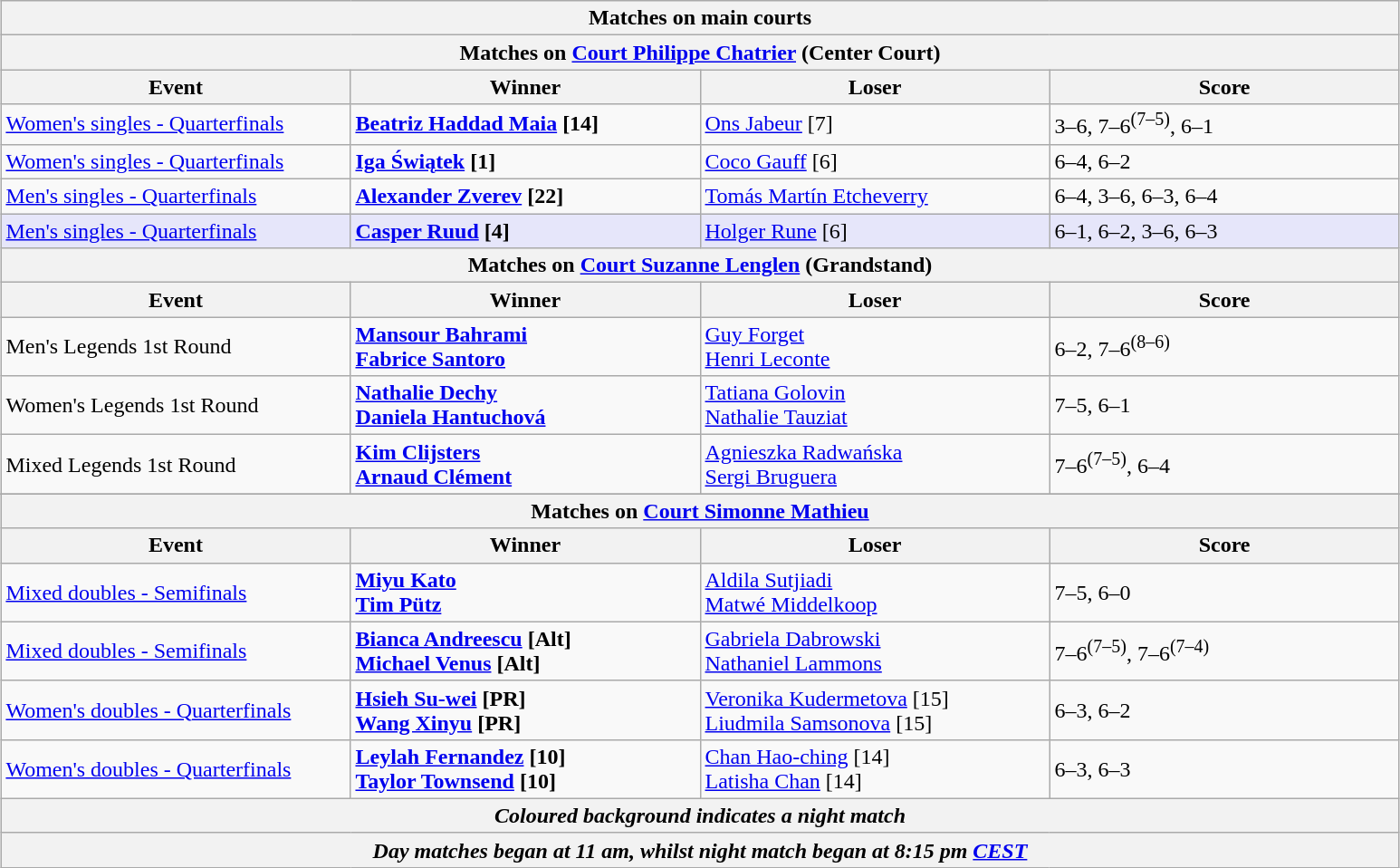<table class="wikitable" style="margin:auto;">
<tr>
<th colspan=4 style=white-space:nowrap>Matches on main courts</th>
</tr>
<tr>
<th colspan=4>Matches on <a href='#'>Court Philippe Chatrier</a> (Center Court)</th>
</tr>
<tr>
<th width=250>Event</th>
<th width=250>Winner</th>
<th width=250>Loser</th>
<th width=250>Score</th>
</tr>
<tr>
<td><a href='#'>Women's singles - Quarterfinals</a></td>
<td><strong> <a href='#'>Beatriz Haddad Maia</a> [14]</strong></td>
<td> <a href='#'>Ons Jabeur</a> [7]</td>
<td>3–6, 7–6<sup>(7–5)</sup>, 6–1</td>
</tr>
<tr>
<td><a href='#'>Women's singles - Quarterfinals</a></td>
<td><strong> <a href='#'>Iga Świątek</a> [1]</strong></td>
<td> <a href='#'>Coco Gauff</a> [6]</td>
<td>6–4, 6–2</td>
</tr>
<tr>
<td><a href='#'>Men's singles - Quarterfinals</a></td>
<td><strong> <a href='#'>Alexander Zverev</a> [22]</strong></td>
<td> <a href='#'>Tomás Martín Etcheverry</a></td>
<td>6–4, 3–6, 6–3, 6–4</td>
</tr>
<tr style="background:lavender">
<td><a href='#'>Men's singles - Quarterfinals</a></td>
<td><strong> <a href='#'>Casper Ruud</a> [4]</strong></td>
<td> <a href='#'>Holger Rune</a> [6]</td>
<td>6–1, 6–2, 3–6, 6–3</td>
</tr>
<tr>
<th colspan=4>Matches on <a href='#'>Court Suzanne Lenglen</a> (Grandstand)</th>
</tr>
<tr>
<th width=250>Event</th>
<th width=250>Winner</th>
<th width=250>Loser</th>
<th width=250>Score</th>
</tr>
<tr>
<td>Men's Legends 1st Round</td>
<td><strong> <a href='#'>Mansour Bahrami</a> <br>  <a href='#'>Fabrice Santoro</a></strong></td>
<td> <a href='#'>Guy Forget</a> <br>  <a href='#'>Henri Leconte</a></td>
<td>6–2, 7–6<sup>(8–6)</sup></td>
</tr>
<tr>
<td>Women's Legends 1st Round</td>
<td><strong> <a href='#'>Nathalie Dechy</a> <br>  <a href='#'>Daniela Hantuchová</a></strong></td>
<td> <a href='#'>Tatiana Golovin</a> <br>  <a href='#'>Nathalie Tauziat</a></td>
<td>7–5, 6–1</td>
</tr>
<tr>
<td>Mixed Legends 1st Round</td>
<td><strong> <a href='#'>Kim Clijsters</a> <br>  <a href='#'>Arnaud Clément</a></strong></td>
<td> <a href='#'>Agnieszka Radwańska</a> <br>  <a href='#'>Sergi Bruguera</a></td>
<td>7–6<sup>(7–5)</sup>, 6–4</td>
</tr>
<tr>
</tr>
<tr>
<th colspan=4>Matches on <a href='#'>Court Simonne Mathieu</a></th>
</tr>
<tr>
<th width=250>Event</th>
<th width=250>Winner</th>
<th width=250>Loser</th>
<th width=250>Score</th>
</tr>
<tr>
<td><a href='#'>Mixed doubles - Semifinals</a></td>
<td><strong> <a href='#'>Miyu Kato</a> <br>  <a href='#'>Tim Pütz</a></strong></td>
<td> <a href='#'>Aldila Sutjiadi</a> <br>  <a href='#'>Matwé Middelkoop</a></td>
<td>7–5, 6–0</td>
</tr>
<tr>
<td><a href='#'>Mixed doubles - Semifinals</a></td>
<td><strong> <a href='#'>Bianca Andreescu</a> [Alt] <br>  <a href='#'>Michael Venus</a> [Alt]</strong></td>
<td> <a href='#'>Gabriela Dabrowski</a> <br>  <a href='#'>Nathaniel Lammons</a></td>
<td>7–6<sup>(7–5)</sup>, 7–6<sup>(7–4)</sup></td>
</tr>
<tr>
<td><a href='#'>Women's doubles - Quarterfinals</a></td>
<td><strong> <a href='#'>Hsieh Su-wei</a> [PR] <br>  <a href='#'>Wang Xinyu</a> [PR]</strong></td>
<td> <a href='#'>Veronika Kudermetova</a> [15] <br>  <a href='#'>Liudmila Samsonova</a> [15]</td>
<td>6–3, 6–2</td>
</tr>
<tr>
<td><a href='#'>Women's doubles - Quarterfinals</a></td>
<td><strong> <a href='#'>Leylah Fernandez</a> [10] <br>  <a href='#'>Taylor Townsend</a> [10]</strong></td>
<td> <a href='#'>Chan Hao-ching</a> [14] <br>  <a href='#'>Latisha Chan</a> [14]</td>
<td>6–3, 6–3</td>
</tr>
<tr>
<th colspan=4><em>Coloured background indicates a night match</em></th>
</tr>
<tr>
<th colspan=4><em>Day matches began at 11 am, whilst night match began at 8:15 pm <a href='#'>CEST</a></em></th>
</tr>
</table>
